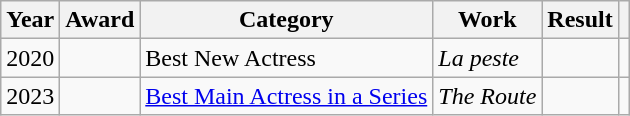<table class="wikitable sortable plainrowheaders">
<tr>
<th>Year</th>
<th>Award</th>
<th>Category</th>
<th>Work</th>
<th>Result</th>
<th scope="col" class="unsortable"></th>
</tr>
<tr>
<td align = "center">2020</td>
<td></td>
<td>Best New Actress</td>
<td><em>La peste</em></td>
<td></td>
<td align = "center"></td>
</tr>
<tr>
<td align = "center">2023</td>
<td></td>
<td><a href='#'>Best Main Actress in a Series</a></td>
<td><em>The Route</em></td>
<td></td>
<td align = "center"></td>
</tr>
</table>
